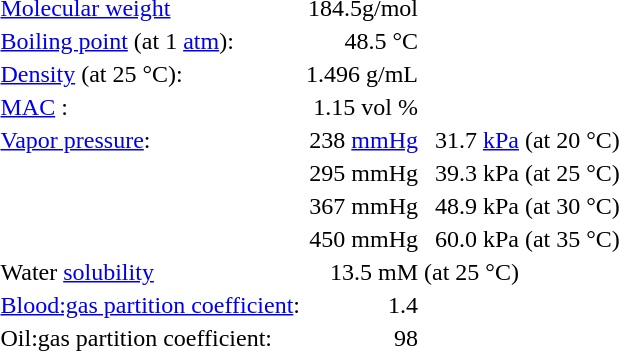<table>
<tr>
<td><a href='#'>Molecular weight</a></td>
<td align=right>184.5g/mol</td>
<td></td>
</tr>
<tr>
<td><a href='#'>Boiling point</a> (at 1 <a href='#'>atm</a>):</td>
<td align=right>48.5 °C</td>
<td></td>
<td></td>
</tr>
<tr>
<td><a href='#'>Density</a> (at 25 °C):</td>
<td align=right>1.496 g/mL</td>
<td></td>
</tr>
<tr>
<td><a href='#'>MAC</a> :</td>
<td align=right>1.15 vol %</td>
<td></td>
</tr>
<tr>
<td><a href='#'>Vapor pressure</a>:</td>
<td align=right>238 <a href='#'>mmHg</a></td>
<td align=right>31.7 <a href='#'>kPa</a></td>
<td>(at 20 °C)</td>
</tr>
<tr>
<td></td>
<td align=right>295 mmHg</td>
<td align=right>39.3 kPa</td>
<td>(at 25 °C)</td>
</tr>
<tr>
<td></td>
<td align=right>367 mmHg</td>
<td align=right>48.9 kPa</td>
<td>(at 30 °C)</td>
</tr>
<tr>
<td></td>
<td align=right>450 mmHg</td>
<td align=right>60.0 kPa</td>
<td>(at 35 °C)</td>
</tr>
<tr>
<td>Water <a href='#'>solubility</a></td>
<td align=right>13.5 mM</td>
<td>(at 25 °C)</td>
</tr>
<tr>
<td><a href='#'>Blood:gas partition coefficient</a>:</td>
<td align=right>1.4</td>
</tr>
<tr>
<td>Oil:gas partition coefficient:</td>
<td align=right>98</td>
</tr>
</table>
